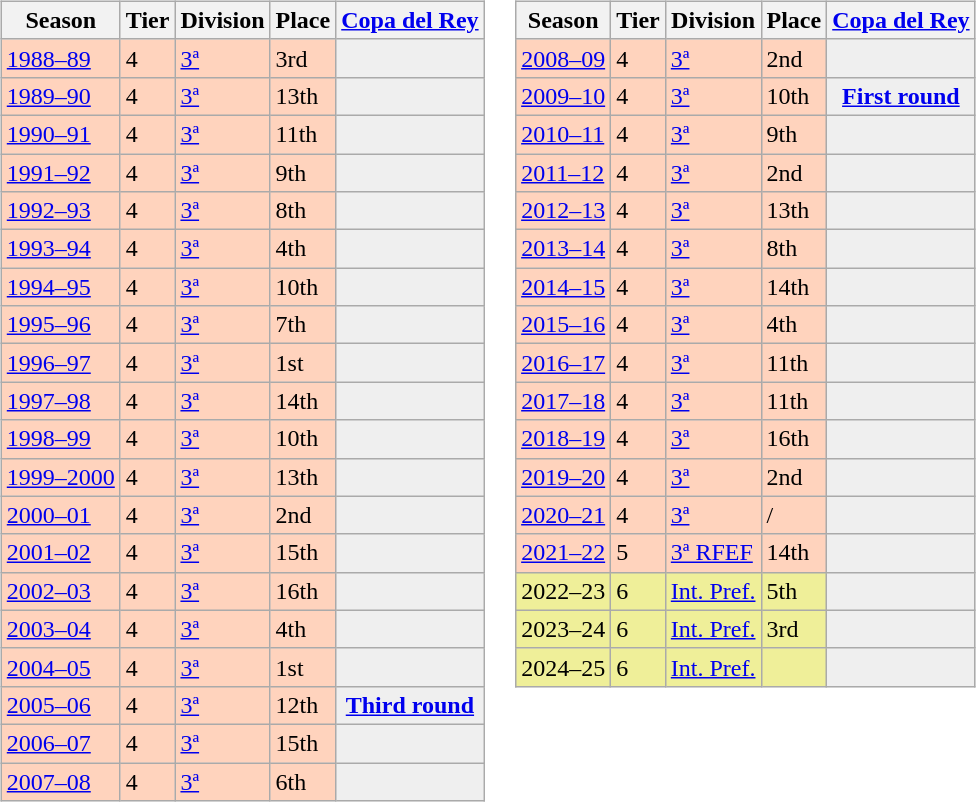<table>
<tr>
<td valign="top" width=0%><br><table class="wikitable">
<tr style="background:#f0f6fa;">
<th>Season</th>
<th>Tier</th>
<th>Division</th>
<th>Place</th>
<th><a href='#'>Copa del Rey</a></th>
</tr>
<tr>
<td style="background:#FFD3BD;"><a href='#'>1988–89</a></td>
<td style="background:#FFD3BD;">4</td>
<td style="background:#FFD3BD;"><a href='#'>3ª</a></td>
<td style="background:#FFD3BD;">3rd</td>
<th style="background:#efefef;"></th>
</tr>
<tr>
<td style="background:#FFD3BD;"><a href='#'>1989–90</a></td>
<td style="background:#FFD3BD;">4</td>
<td style="background:#FFD3BD;"><a href='#'>3ª</a></td>
<td style="background:#FFD3BD;">13th</td>
<th style="background:#efefef;"></th>
</tr>
<tr>
<td style="background:#FFD3BD;"><a href='#'>1990–91</a></td>
<td style="background:#FFD3BD;">4</td>
<td style="background:#FFD3BD;"><a href='#'>3ª</a></td>
<td style="background:#FFD3BD;">11th</td>
<th style="background:#efefef;"></th>
</tr>
<tr>
<td style="background:#FFD3BD;"><a href='#'>1991–92</a></td>
<td style="background:#FFD3BD;">4</td>
<td style="background:#FFD3BD;"><a href='#'>3ª</a></td>
<td style="background:#FFD3BD;">9th</td>
<th style="background:#efefef;"></th>
</tr>
<tr>
<td style="background:#FFD3BD;"><a href='#'>1992–93</a></td>
<td style="background:#FFD3BD;">4</td>
<td style="background:#FFD3BD;"><a href='#'>3ª</a></td>
<td style="background:#FFD3BD;">8th</td>
<th style="background:#efefef;"></th>
</tr>
<tr>
<td style="background:#FFD3BD;"><a href='#'>1993–94</a></td>
<td style="background:#FFD3BD;">4</td>
<td style="background:#FFD3BD;"><a href='#'>3ª</a></td>
<td style="background:#FFD3BD;">4th</td>
<th style="background:#efefef;"></th>
</tr>
<tr>
<td style="background:#FFD3BD;"><a href='#'>1994–95</a></td>
<td style="background:#FFD3BD;">4</td>
<td style="background:#FFD3BD;"><a href='#'>3ª</a></td>
<td style="background:#FFD3BD;">10th</td>
<th style="background:#efefef;"></th>
</tr>
<tr>
<td style="background:#FFD3BD;"><a href='#'>1995–96</a></td>
<td style="background:#FFD3BD;">4</td>
<td style="background:#FFD3BD;"><a href='#'>3ª</a></td>
<td style="background:#FFD3BD;">7th</td>
<th style="background:#efefef;"></th>
</tr>
<tr>
<td style="background:#FFD3BD;"><a href='#'>1996–97</a></td>
<td style="background:#FFD3BD;">4</td>
<td style="background:#FFD3BD;"><a href='#'>3ª</a></td>
<td style="background:#FFD3BD;">1st</td>
<th style="background:#efefef;"></th>
</tr>
<tr>
<td style="background:#FFD3BD;"><a href='#'>1997–98</a></td>
<td style="background:#FFD3BD;">4</td>
<td style="background:#FFD3BD;"><a href='#'>3ª</a></td>
<td style="background:#FFD3BD;">14th</td>
<th style="background:#efefef;"></th>
</tr>
<tr>
<td style="background:#FFD3BD;"><a href='#'>1998–99</a></td>
<td style="background:#FFD3BD;">4</td>
<td style="background:#FFD3BD;"><a href='#'>3ª</a></td>
<td style="background:#FFD3BD;">10th</td>
<th style="background:#efefef;"></th>
</tr>
<tr>
<td style="background:#FFD3BD;"><a href='#'>1999–2000</a></td>
<td style="background:#FFD3BD;">4</td>
<td style="background:#FFD3BD;"><a href='#'>3ª</a></td>
<td style="background:#FFD3BD;">13th</td>
<th style="background:#efefef;"></th>
</tr>
<tr>
<td style="background:#FFD3BD;"><a href='#'>2000–01</a></td>
<td style="background:#FFD3BD;">4</td>
<td style="background:#FFD3BD;"><a href='#'>3ª</a></td>
<td style="background:#FFD3BD;">2nd</td>
<th style="background:#efefef;"></th>
</tr>
<tr>
<td style="background:#FFD3BD;"><a href='#'>2001–02</a></td>
<td style="background:#FFD3BD;">4</td>
<td style="background:#FFD3BD;"><a href='#'>3ª</a></td>
<td style="background:#FFD3BD;">15th</td>
<th style="background:#efefef;"></th>
</tr>
<tr>
<td style="background:#FFD3BD;"><a href='#'>2002–03</a></td>
<td style="background:#FFD3BD;">4</td>
<td style="background:#FFD3BD;"><a href='#'>3ª</a></td>
<td style="background:#FFD3BD;">16th</td>
<th style="background:#efefef;"></th>
</tr>
<tr>
<td style="background:#FFD3BD;"><a href='#'>2003–04</a></td>
<td style="background:#FFD3BD;">4</td>
<td style="background:#FFD3BD;"><a href='#'>3ª</a></td>
<td style="background:#FFD3BD;">4th</td>
<th style="background:#efefef;"></th>
</tr>
<tr>
<td style="background:#FFD3BD;"><a href='#'>2004–05</a></td>
<td style="background:#FFD3BD;">4</td>
<td style="background:#FFD3BD;"><a href='#'>3ª</a></td>
<td style="background:#FFD3BD;">1st</td>
<th style="background:#efefef;"></th>
</tr>
<tr>
<td style="background:#FFD3BD;"><a href='#'>2005–06</a></td>
<td style="background:#FFD3BD;">4</td>
<td style="background:#FFD3BD;"><a href='#'>3ª</a></td>
<td style="background:#FFD3BD;">12th</td>
<th style="background:#efefef;"><a href='#'>Third round</a></th>
</tr>
<tr>
<td style="background:#FFD3BD;"><a href='#'>2006–07</a></td>
<td style="background:#FFD3BD;">4</td>
<td style="background:#FFD3BD;"><a href='#'>3ª</a></td>
<td style="background:#FFD3BD;">15th</td>
<th style="background:#efefef;"></th>
</tr>
<tr>
<td style="background:#FFD3BD;"><a href='#'>2007–08</a></td>
<td style="background:#FFD3BD;">4</td>
<td style="background:#FFD3BD;"><a href='#'>3ª</a></td>
<td style="background:#FFD3BD;">6th</td>
<th style="background:#efefef;"></th>
</tr>
</table>
</td>
<td valign="top" width=0%><br><table class="wikitable">
<tr style="background:#f0f6fa;">
<th>Season</th>
<th>Tier</th>
<th>Division</th>
<th>Place</th>
<th><a href='#'>Copa del Rey</a></th>
</tr>
<tr>
<td style="background:#FFD3BD;"><a href='#'>2008–09</a></td>
<td style="background:#FFD3BD;">4</td>
<td style="background:#FFD3BD;"><a href='#'>3ª</a></td>
<td style="background:#FFD3BD;">2nd</td>
<th style="background:#efefef;"></th>
</tr>
<tr>
<td style="background:#FFD3BD;"><a href='#'>2009–10</a></td>
<td style="background:#FFD3BD;">4</td>
<td style="background:#FFD3BD;"><a href='#'>3ª</a></td>
<td style="background:#FFD3BD;">10th</td>
<th style="background:#efefef;"><a href='#'>First round</a></th>
</tr>
<tr>
<td style="background:#FFD3BD;"><a href='#'>2010–11</a></td>
<td style="background:#FFD3BD;">4</td>
<td style="background:#FFD3BD;"><a href='#'>3ª</a></td>
<td style="background:#FFD3BD;">9th</td>
<th style="background:#efefef;"></th>
</tr>
<tr>
<td style="background:#FFD3BD;"><a href='#'>2011–12</a></td>
<td style="background:#FFD3BD;">4</td>
<td style="background:#FFD3BD;"><a href='#'>3ª</a></td>
<td style="background:#FFD3BD;">2nd</td>
<th style="background:#efefef;"></th>
</tr>
<tr>
<td style="background:#FFD3BD;"><a href='#'>2012–13</a></td>
<td style="background:#FFD3BD;">4</td>
<td style="background:#FFD3BD;"><a href='#'>3ª</a></td>
<td style="background:#FFD3BD;">13th</td>
<th style="background:#efefef;"></th>
</tr>
<tr>
<td style="background:#FFD3BD;"><a href='#'>2013–14</a></td>
<td style="background:#FFD3BD;">4</td>
<td style="background:#FFD3BD;"><a href='#'>3ª</a></td>
<td style="background:#FFD3BD;">8th</td>
<th style="background:#efefef;"></th>
</tr>
<tr>
<td style="background:#FFD3BD;"><a href='#'>2014–15</a></td>
<td style="background:#FFD3BD;">4</td>
<td style="background:#FFD3BD;"><a href='#'>3ª</a></td>
<td style="background:#FFD3BD;">14th</td>
<th style="background:#efefef;"></th>
</tr>
<tr>
<td style="background:#FFD3BD;"><a href='#'>2015–16</a></td>
<td style="background:#FFD3BD;">4</td>
<td style="background:#FFD3BD;"><a href='#'>3ª</a></td>
<td style="background:#FFD3BD;">4th</td>
<th style="background:#efefef;"></th>
</tr>
<tr>
<td style="background:#FFD3BD;"><a href='#'>2016–17</a></td>
<td style="background:#FFD3BD;">4</td>
<td style="background:#FFD3BD;"><a href='#'>3ª</a></td>
<td style="background:#FFD3BD;">11th</td>
<th style="background:#efefef;"></th>
</tr>
<tr>
<td style="background:#FFD3BD;"><a href='#'>2017–18</a></td>
<td style="background:#FFD3BD;">4</td>
<td style="background:#FFD3BD;"><a href='#'>3ª</a></td>
<td style="background:#FFD3BD;">11th</td>
<th style="background:#efefef;"></th>
</tr>
<tr>
<td style="background:#FFD3BD;"><a href='#'>2018–19</a></td>
<td style="background:#FFD3BD;">4</td>
<td style="background:#FFD3BD;"><a href='#'>3ª</a></td>
<td style="background:#FFD3BD;">16th</td>
<th style="background:#efefef;"></th>
</tr>
<tr>
<td style="background:#FFD3BD;"><a href='#'>2019–20</a></td>
<td style="background:#FFD3BD;">4</td>
<td style="background:#FFD3BD;"><a href='#'>3ª</a></td>
<td style="background:#FFD3BD;">2nd</td>
<th style="background:#efefef;"></th>
</tr>
<tr>
<td style="background:#FFD3BD;"><a href='#'>2020–21</a></td>
<td style="background:#FFD3BD;">4</td>
<td style="background:#FFD3BD;"><a href='#'>3ª</a></td>
<td style="background:#FFD3BD;"> / </td>
<th style="background:#efefef;"></th>
</tr>
<tr>
<td style="background:#FFD3BD;"><a href='#'>2021–22</a></td>
<td style="background:#FFD3BD;">5</td>
<td style="background:#FFD3BD;"><a href='#'>3ª RFEF</a></td>
<td style="background:#FFD3BD;">14th</td>
<th style="background:#efefef;"></th>
</tr>
<tr>
<td style="background:#EFEF99;">2022–23</td>
<td style="background:#EFEF99;">6</td>
<td style="background:#EFEF99;"><a href='#'>Int. Pref.</a></td>
<td style="background:#EFEF99;">5th</td>
<th style="background:#efefef;"></th>
</tr>
<tr>
<td style="background:#EFEF99;">2023–24</td>
<td style="background:#EFEF99;">6</td>
<td style="background:#EFEF99;"><a href='#'>Int. Pref.</a></td>
<td style="background:#EFEF99;">3rd</td>
<th style="background:#efefef;"></th>
</tr>
<tr>
<td style="background:#EFEF99;">2024–25</td>
<td style="background:#EFEF99;">6</td>
<td style="background:#EFEF99;"><a href='#'>Int. Pref.</a></td>
<td style="background:#EFEF99;"></td>
<th style="background:#efefef;"></th>
</tr>
</table>
</td>
</tr>
</table>
